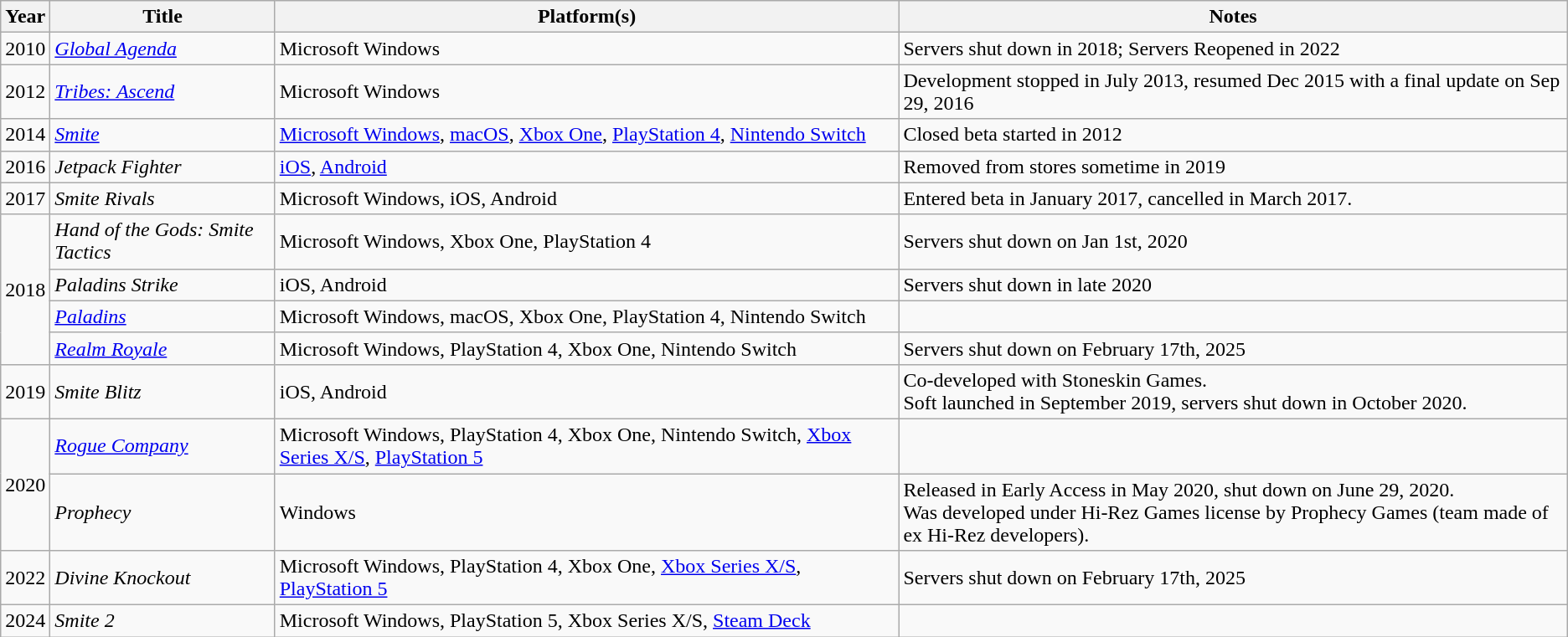<table class="wikitable sortable">
<tr>
<th>Year</th>
<th>Title</th>
<th>Platform(s)</th>
<th>Notes</th>
</tr>
<tr>
<td>2010</td>
<td><em><a href='#'>Global Agenda</a></em></td>
<td>Microsoft Windows</td>
<td>Servers shut down in 2018; Servers Reopened in 2022</td>
</tr>
<tr>
<td>2012</td>
<td><em><a href='#'>Tribes: Ascend</a></em></td>
<td>Microsoft Windows</td>
<td>Development stopped in July 2013, resumed Dec 2015 with a final update on Sep 29, 2016</td>
</tr>
<tr>
<td>2014</td>
<td><em><a href='#'>Smite</a></em></td>
<td><a href='#'>Microsoft Windows</a>, <a href='#'>macOS</a>, <a href='#'>Xbox One</a>, <a href='#'>PlayStation 4</a>, <a href='#'>Nintendo Switch</a></td>
<td>Closed beta started in 2012</td>
</tr>
<tr>
<td>2016</td>
<td><em>Jetpack Fighter</em></td>
<td><a href='#'>iOS</a>, <a href='#'>Android</a></td>
<td>Removed from stores sometime in 2019</td>
</tr>
<tr>
<td>2017</td>
<td><em>Smite Rivals</em></td>
<td>Microsoft Windows, iOS, Android</td>
<td>Entered beta in January 2017, cancelled in March 2017.</td>
</tr>
<tr>
<td rowspan="4">2018</td>
<td><em>Hand of the Gods: Smite Tactics</em></td>
<td>Microsoft Windows, Xbox One, PlayStation 4</td>
<td>Servers shut down on Jan 1st, 2020</td>
</tr>
<tr>
<td><em>Paladins Strike</em></td>
<td>iOS, Android</td>
<td>Servers shut down in late 2020</td>
</tr>
<tr>
<td><em><a href='#'>Paladins</a></em></td>
<td>Microsoft Windows, macOS, Xbox One, PlayStation 4, Nintendo Switch</td>
<td></td>
</tr>
<tr>
<td><em><a href='#'>Realm Royale</a></em></td>
<td>Microsoft Windows, PlayStation 4, Xbox One, Nintendo Switch</td>
<td>Servers shut down on February 17th, 2025</td>
</tr>
<tr>
<td>2019</td>
<td><em>Smite Blitz</em></td>
<td>iOS, Android</td>
<td>Co-developed with Stoneskin Games.<br>Soft launched in September 2019, servers shut down in October 2020.</td>
</tr>
<tr>
<td rowspan="2">2020</td>
<td><em><a href='#'>Rogue Company</a></em></td>
<td>Microsoft Windows, PlayStation 4, Xbox One, Nintendo Switch, <a href='#'>Xbox Series X/S</a>, <a href='#'>PlayStation 5</a></td>
<td></td>
</tr>
<tr>
<td><em>Prophecy</em></td>
<td>Windows</td>
<td>Released in Early Access in May 2020, shut down on June 29, 2020.<br>Was developed under Hi-Rez Games license by Prophecy Games (team made of ex Hi-Rez developers).</td>
</tr>
<tr>
<td>2022</td>
<td><em>Divine Knockout</em></td>
<td>Microsoft Windows, PlayStation 4, Xbox One, <a href='#'>Xbox Series X/S</a>, <a href='#'>PlayStation 5</a></td>
<td>Servers shut down on February 17th, 2025</td>
</tr>
<tr>
<td>2024</td>
<td><em>Smite 2</em></td>
<td>Microsoft Windows, PlayStation 5, Xbox Series X/S, <a href='#'>Steam Deck</a></td>
</tr>
</table>
